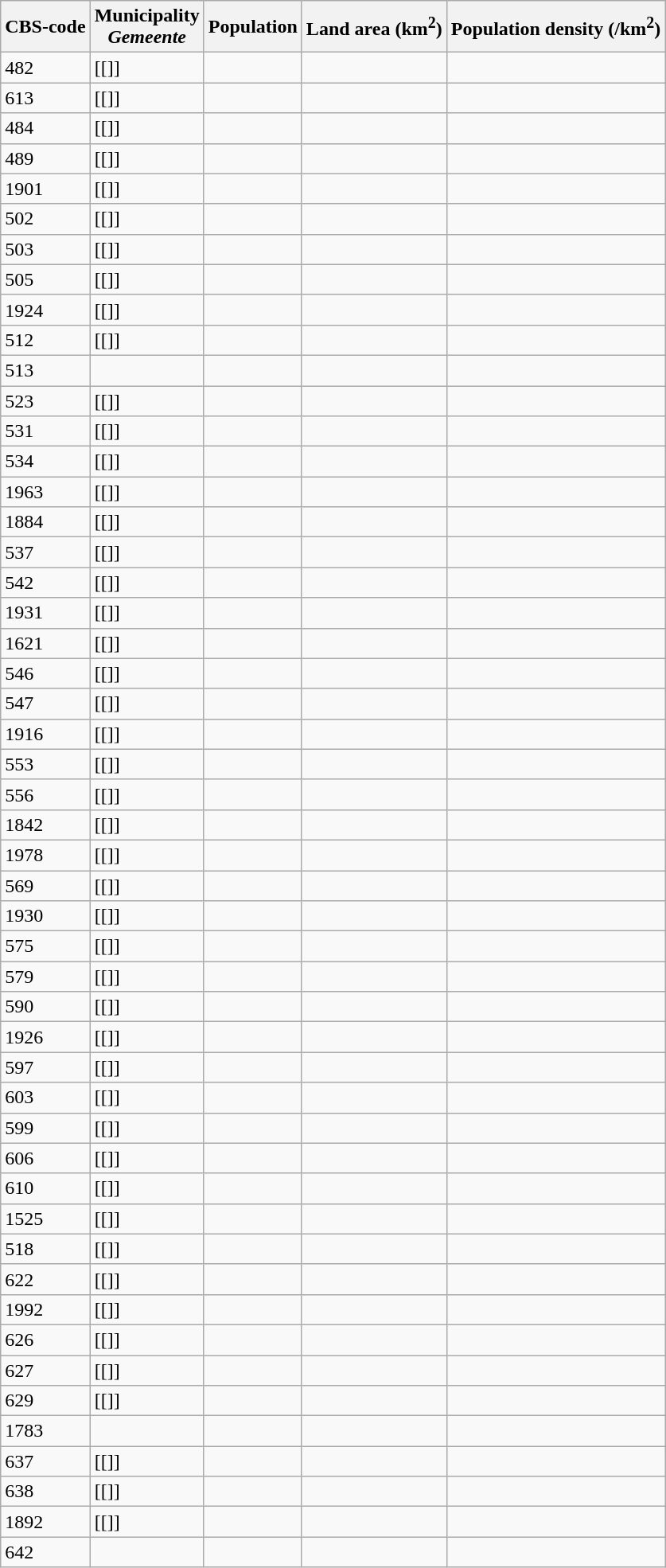<table class="wikitable sortable">
<tr>
<th>CBS-code</th>
<th>Municipality<br><em>Gemeente</em></th>
<th>Population</th>
<th>Land area (km<sup>2</sup>)</th>
<th>Population density (/km<sup>2</sup>)</th>
</tr>
<tr>
<td>482</td>
<td>[[]]</td>
<td></td>
<td></td>
<td></td>
</tr>
<tr>
<td>613</td>
<td>[[]]</td>
<td></td>
<td></td>
<td></td>
</tr>
<tr>
<td>484</td>
<td>[[]]</td>
<td></td>
<td></td>
<td></td>
</tr>
<tr>
<td>489</td>
<td>[[]]</td>
<td></td>
<td></td>
<td></td>
</tr>
<tr>
<td>1901</td>
<td>[[]]</td>
<td></td>
<td></td>
<td></td>
</tr>
<tr>
<td>502</td>
<td>[[]]</td>
<td></td>
<td></td>
<td></td>
</tr>
<tr>
<td>503</td>
<td>[[]]</td>
<td></td>
<td></td>
<td></td>
</tr>
<tr>
<td>505</td>
<td>[[]]</td>
<td></td>
<td></td>
<td></td>
</tr>
<tr>
<td>1924</td>
<td>[[]]</td>
<td></td>
<td></td>
<td></td>
</tr>
<tr>
<td>512</td>
<td>[[]]</td>
<td></td>
<td></td>
<td></td>
</tr>
<tr>
<td>513</td>
<td><a href='#'></a></td>
<td></td>
<td></td>
<td></td>
</tr>
<tr>
<td>523</td>
<td>[[]]</td>
<td></td>
<td></td>
<td></td>
</tr>
<tr>
<td>531</td>
<td>[[]]</td>
<td></td>
<td></td>
<td></td>
</tr>
<tr>
<td>534</td>
<td>[[]]</td>
<td></td>
<td></td>
<td></td>
</tr>
<tr>
<td>1963</td>
<td>[[]]</td>
<td></td>
<td></td>
<td></td>
</tr>
<tr>
<td>1884</td>
<td>[[]]</td>
<td></td>
<td></td>
<td></td>
</tr>
<tr>
<td>537</td>
<td>[[]]</td>
<td></td>
<td></td>
<td></td>
</tr>
<tr>
<td>542</td>
<td>[[]]</td>
<td></td>
<td></td>
<td></td>
</tr>
<tr>
<td>1931</td>
<td>[[]]</td>
<td></td>
<td></td>
<td></td>
</tr>
<tr>
<td>1621</td>
<td>[[]]</td>
<td></td>
<td></td>
<td></td>
</tr>
<tr>
<td>546</td>
<td>[[]]</td>
<td></td>
<td></td>
<td></td>
</tr>
<tr>
<td>547</td>
<td>[[]]</td>
<td></td>
<td></td>
<td></td>
</tr>
<tr>
<td>1916</td>
<td>[[]]</td>
<td></td>
<td></td>
<td></td>
</tr>
<tr>
<td>553</td>
<td>[[]]</td>
<td></td>
<td></td>
<td></td>
</tr>
<tr>
<td>556</td>
<td>[[]]</td>
<td></td>
<td></td>
<td></td>
</tr>
<tr>
<td>1842</td>
<td>[[]]</td>
<td></td>
<td></td>
<td></td>
</tr>
<tr>
<td>1978</td>
<td>[[]]</td>
<td></td>
<td></td>
<td></td>
</tr>
<tr>
<td>569</td>
<td>[[]]</td>
<td></td>
<td></td>
<td></td>
</tr>
<tr>
<td>1930</td>
<td>[[]]</td>
<td></td>
<td></td>
<td></td>
</tr>
<tr>
<td>575</td>
<td>[[]]</td>
<td></td>
<td></td>
<td></td>
</tr>
<tr>
<td>579</td>
<td>[[]]</td>
<td></td>
<td></td>
<td></td>
</tr>
<tr>
<td>590</td>
<td>[[]]</td>
<td></td>
<td></td>
<td></td>
</tr>
<tr>
<td>1926</td>
<td>[[]]</td>
<td></td>
<td></td>
<td></td>
</tr>
<tr>
<td>597</td>
<td>[[]]</td>
<td></td>
<td></td>
<td></td>
</tr>
<tr>
<td>603</td>
<td>[[]]</td>
<td></td>
<td></td>
<td></td>
</tr>
<tr>
<td>599</td>
<td>[[]]</td>
<td></td>
<td></td>
<td></td>
</tr>
<tr>
<td>606</td>
<td>[[]]</td>
<td></td>
<td></td>
<td></td>
</tr>
<tr>
<td>610</td>
<td>[[]]</td>
<td></td>
<td></td>
<td></td>
</tr>
<tr>
<td>1525</td>
<td>[[]]</td>
<td></td>
<td></td>
<td></td>
</tr>
<tr>
<td>518</td>
<td>[[]]</td>
<td></td>
<td></td>
<td></td>
</tr>
<tr>
<td>622</td>
<td>[[]]</td>
<td></td>
<td></td>
<td></td>
</tr>
<tr>
<td>1992</td>
<td>[[]]</td>
<td></td>
<td></td>
<td></td>
</tr>
<tr>
<td>626</td>
<td>[[]]</td>
<td></td>
<td></td>
<td></td>
</tr>
<tr>
<td>627</td>
<td>[[]]</td>
<td></td>
<td></td>
<td></td>
</tr>
<tr>
<td>629</td>
<td>[[]]</td>
<td></td>
<td></td>
<td></td>
</tr>
<tr>
<td>1783</td>
<td><a href='#'></a></td>
<td></td>
<td></td>
<td></td>
</tr>
<tr>
<td>637</td>
<td>[[]]</td>
<td></td>
<td></td>
<td></td>
</tr>
<tr>
<td>638</td>
<td>[[]]</td>
<td></td>
<td></td>
<td></td>
</tr>
<tr>
<td>1892</td>
<td>[[]]</td>
<td></td>
<td></td>
<td></td>
</tr>
<tr>
<td>642</td>
<td><a href='#'></a></td>
<td></td>
<td></td>
<td></td>
</tr>
</table>
